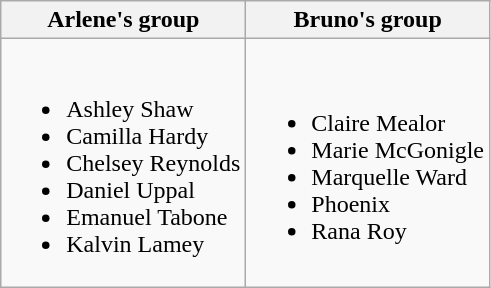<table class="wikitable">
<tr>
<th><strong>Arlene's group</strong></th>
<th><strong>Bruno's group</strong></th>
</tr>
<tr>
<td><br><ul><li>Ashley Shaw</li><li>Camilla Hardy</li><li>Chelsey Reynolds</li><li>Daniel Uppal</li><li>Emanuel Tabone</li><li>Kalvin Lamey</li></ul></td>
<td><br><ul><li>Claire Mealor</li><li>Marie McGonigle</li><li>Marquelle Ward</li><li>Phoenix</li><li>Rana Roy</li></ul></td>
</tr>
</table>
